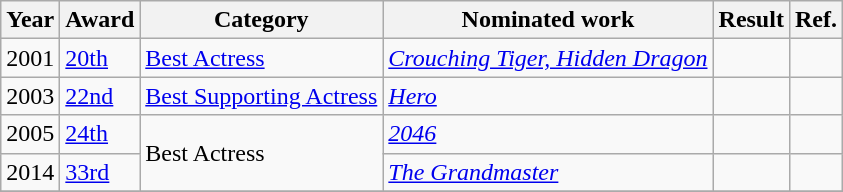<table class="wikitable">
<tr>
<th>Year</th>
<th>Award</th>
<th>Category</th>
<th>Nominated work</th>
<th>Result</th>
<th>Ref.</th>
</tr>
<tr>
<td>2001</td>
<td><a href='#'>20th</a></td>
<td><a href='#'>Best Actress</a></td>
<td><em><a href='#'>Crouching Tiger, Hidden Dragon</a></em></td>
<td></td>
<td></td>
</tr>
<tr>
<td>2003</td>
<td><a href='#'>22nd</a></td>
<td><a href='#'>Best Supporting Actress</a></td>
<td><em><a href='#'>Hero</a></em></td>
<td></td>
<td></td>
</tr>
<tr>
<td>2005</td>
<td><a href='#'>24th</a></td>
<td rowspan=2>Best Actress</td>
<td><em><a href='#'>2046</a></em></td>
<td></td>
<td></td>
</tr>
<tr>
<td>2014</td>
<td><a href='#'>33rd</a></td>
<td><em><a href='#'>The Grandmaster</a></em></td>
<td></td>
<td></td>
</tr>
<tr>
</tr>
</table>
